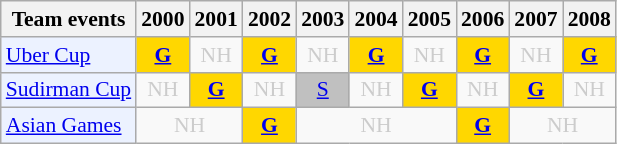<table class="wikitable" style="font-size: 90%; text-align:center">
<tr>
<th>Team events</th>
<th>2000</th>
<th>2001</th>
<th>2002</th>
<th>2003</th>
<th>2004</th>
<th>2005</th>
<th>2006</th>
<th>2007</th>
<th>2008</th>
</tr>
<tr>
<td bgcolor="#ECF2FF"; align="left"><a href='#'>Uber Cup</a></td>
<td bgcolor=gold><a href='#'><strong>G</strong></a></td>
<td style=color:#ccc>NH</td>
<td bgcolor=gold><a href='#'><strong>G</strong></a></td>
<td style=color:#ccc>NH</td>
<td bgcolor=gold><a href='#'><strong>G</strong></a></td>
<td style=color:#ccc>NH</td>
<td bgcolor=gold><a href='#'><strong>G</strong></a></td>
<td style=color:#ccc>NH</td>
<td bgcolor=gold><a href='#'><strong>G</strong></a></td>
</tr>
<tr>
<td bgcolor="#ECF2FF"; align="left"><a href='#'>Sudirman Cup</a></td>
<td style=color:#ccc>NH</td>
<td bgcolor=gold><a href='#'><strong>G</strong></a></td>
<td style=color:#ccc>NH</td>
<td bgcolor=silver><a href='#'>S</a></td>
<td style=color:#ccc>NH</td>
<td bgcolor=gold><a href='#'><strong>G</strong></a></td>
<td style=color:#ccc>NH</td>
<td bgcolor=gold><a href='#'><strong>G</strong></a></td>
<td style=color:#ccc>NH</td>
</tr>
<tr>
<td bgcolor="#ECF2FF"; align="left"><a href='#'>Asian Games</a></td>
<td colspan="2" style=color:#ccc>NH</td>
<td bgcolor=gold><a href='#'><strong>G</strong></a></td>
<td colspan="3" style=color:#ccc>NH</td>
<td bgcolor=gold><a href='#'><strong>G</strong></a></td>
<td colspan="2" style=color:#ccc>NH</td>
</tr>
</table>
